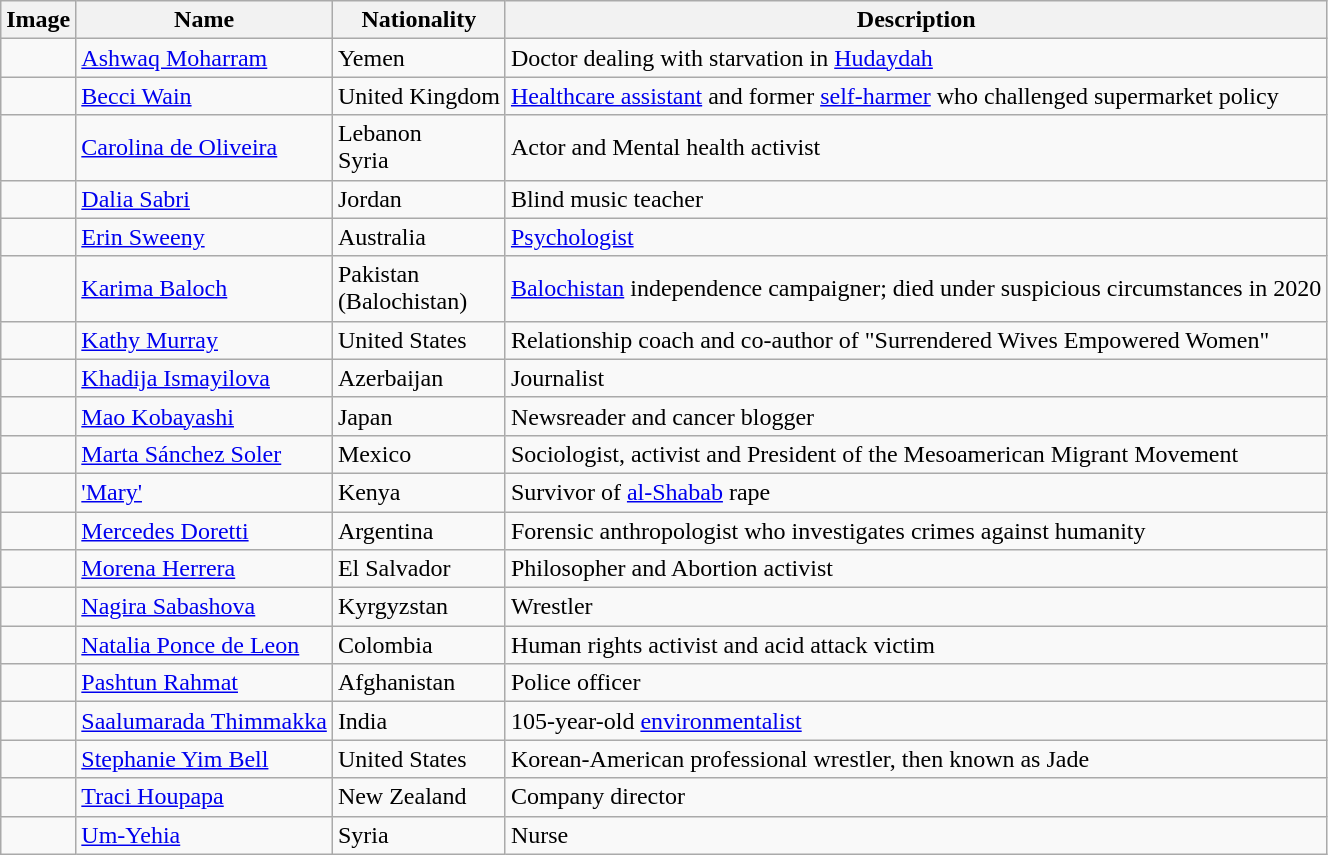<table class="wikitable sortable">
<tr>
<th>Image</th>
<th>Name</th>
<th>Nationality</th>
<th>Description</th>
</tr>
<tr>
<td></td>
<td data-sort-value="Moha"><a href='#'>Ashwaq Moharram</a></td>
<td>Yemen</td>
<td>Doctor dealing with starvation in <a href='#'>Hudaydah</a></td>
</tr>
<tr>
<td></td>
<td data-sort-value="Wain"><a href='#'>Becci Wain</a></td>
<td>United Kingdom</td>
<td><a href='#'>Healthcare assistant</a> and former <a href='#'>self-harmer</a> who challenged supermarket policy</td>
</tr>
<tr>
<td></td>
<td data-sort-value="Oli"><a href='#'>Carolina de Oliveira</a></td>
<td>Lebanon<br>Syria</td>
<td>Actor and Mental health activist</td>
</tr>
<tr>
<td></td>
<td data-sort-value="Sab"><a href='#'>Dalia Sabri</a></td>
<td>Jordan</td>
<td>Blind music teacher</td>
</tr>
<tr>
<td></td>
<td data-sort-value="Swee"><a href='#'>Erin Sweeny</a></td>
<td>Australia</td>
<td><a href='#'>Psychologist</a></td>
</tr>
<tr>
<td></td>
<td data-sort-value="Balo"><a href='#'>Karima Baloch</a></td>
<td>Pakistan<br>(Balochistan)</td>
<td><a href='#'>Balochistan</a> independence campaigner; died under suspicious circumstances in 2020</td>
</tr>
<tr>
<td></td>
<td data-sort-value="Murr"><a href='#'>Kathy Murray</a></td>
<td>United States</td>
<td>Relationship coach and co-author of "Surrendered Wives Empowered Women"</td>
</tr>
<tr>
<td></td>
<td data-sort-value="Ism"><a href='#'>Khadija Ismayilova</a></td>
<td>Azerbaijan</td>
<td>Journalist</td>
</tr>
<tr>
<td></td>
<td data-sort-value="Kob"><a href='#'>Mao Kobayashi</a></td>
<td>Japan</td>
<td>Newsreader and cancer blogger</td>
</tr>
<tr>
<td></td>
<td><a href='#'>Marta Sánchez Soler</a></td>
<td>Mexico</td>
<td>Sociologist, activist and President of the Mesoamerican Migrant Movement</td>
</tr>
<tr>
<td></td>
<td data-sort-value="Mary"><a href='#'>'Mary'</a></td>
<td>Kenya</td>
<td>Survivor of <a href='#'>al-Shabab</a> rape</td>
</tr>
<tr>
<td></td>
<td data-sort-value="Doret"><a href='#'>Mercedes Doretti</a></td>
<td>Argentina</td>
<td>Forensic anthropologist who investigates crimes against humanity</td>
</tr>
<tr>
<td></td>
<td data-sort-value="Herr"><a href='#'>Morena Herrera</a></td>
<td>El Salvador</td>
<td>Philosopher and Abortion activist</td>
</tr>
<tr>
<td></td>
<td data-sort-value="Sabas"><a href='#'>Nagira Sabashova</a></td>
<td>Kyrgyzstan</td>
<td>Wrestler</td>
</tr>
<tr>
<td></td>
<td data-sort-value="deLyon"><a href='#'>Natalia Ponce de Leon</a></td>
<td>Colombia</td>
<td>Human rights activist and acid attack victim</td>
</tr>
<tr>
<td></td>
<td data-sort-value="Rahm"><a href='#'>Pashtun Rahmat</a></td>
<td>Afghanistan</td>
<td>Police officer</td>
</tr>
<tr>
<td></td>
<td><a href='#'>Saalumarada Thimmakka</a></td>
<td>India</td>
<td>105-year-old <a href='#'>environmentalist</a></td>
</tr>
<tr>
<td></td>
<td data-sort-value="Bell"><a href='#'>Stephanie Yim Bell</a></td>
<td>United States</td>
<td>Korean-American professional wrestler, then known as Jade</td>
</tr>
<tr>
<td></td>
<td data-sort-value="Houp"><a href='#'>Traci Houpapa</a></td>
<td>New Zealand</td>
<td>Company director</td>
</tr>
<tr>
<td></td>
<td><a href='#'>Um-Yehia</a></td>
<td>Syria</td>
<td>Nurse</td>
</tr>
</table>
